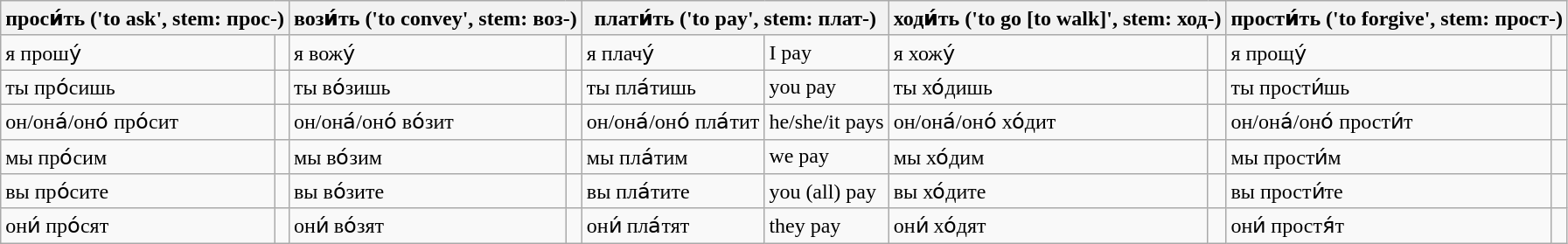<table class="wikitable">
<tr>
<th colspan="2">проси́ть ('to ask', stem: прос-)</th>
<th colspan="2">вози́ть ('to convey', stem: воз-)</th>
<th colspan="2">плати́ть ('to pay', stem: плат-)</th>
<th colspan="2">ходи́ть ('to go [to walk]', stem: ход-)</th>
<th colspan="2">прости́ть ('to forgive', stem: прост-)</th>
</tr>
<tr>
<td>я про<span>ш</span>у́</td>
<td></td>
<td>я во<span>ж</span>у́</td>
<td></td>
<td>я пла<span>ч</span>у́</td>
<td>I pay</td>
<td>я хо<span>ж</span>у́</td>
<td></td>
<td>я про<span>щ</span>у́</td>
<td></td>
</tr>
<tr>
<td>ты про́сишь</td>
<td></td>
<td>ты во́зишь</td>
<td></td>
<td>ты пла́тишь</td>
<td>you pay</td>
<td>ты хо́дишь</td>
<td></td>
<td>ты прости́шь</td>
<td></td>
</tr>
<tr>
<td>он/она́/оно́ про́сит</td>
<td></td>
<td>он/она́/оно́ во́зит</td>
<td></td>
<td>он/она́/оно́ пла́тит</td>
<td>he/she/it pays</td>
<td>он/она́/оно́ хо́дит</td>
<td></td>
<td>он/она́/оно́ прости́т</td>
<td></td>
</tr>
<tr>
<td>мы про́сим</td>
<td></td>
<td>мы во́зим</td>
<td></td>
<td>мы пла́тим</td>
<td>we pay</td>
<td>мы хо́дим</td>
<td></td>
<td>мы прости́м</td>
<td></td>
</tr>
<tr>
<td>вы про́сите</td>
<td></td>
<td>вы во́зите</td>
<td></td>
<td>вы пла́тите</td>
<td>you (all) pay</td>
<td>вы хо́дите</td>
<td></td>
<td>вы прости́те</td>
<td></td>
</tr>
<tr>
<td>они́ про́сят</td>
<td></td>
<td>они́ во́зят</td>
<td></td>
<td>они́ пла́тят</td>
<td>they pay</td>
<td>они́ хо́дят</td>
<td></td>
<td>они́ простя́т</td>
<td></td>
</tr>
</table>
